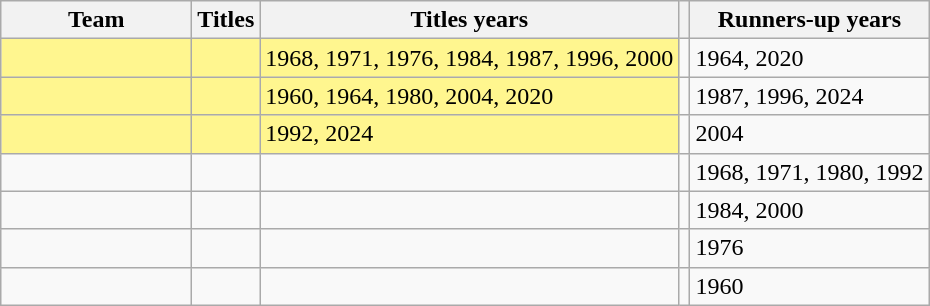<table class= "wikitable sortable">
<tr>
<th width=120px>Team</th>
<th>Titles</th>
<th>Titles years</th>
<th></th>
<th>Runners-up years</th>
</tr>
<tr>
<td bgcolor=#FFF68F></td>
<td bgcolor=#FFF68F></td>
<td bgcolor=#FFF68F>1968, 1971, 1976, 1984, 1987, 1996, 2000</td>
<td></td>
<td>1964, 2020</td>
</tr>
<tr>
<td bgcolor=#FFF68F></td>
<td bgcolor=#FFF68F></td>
<td bgcolor=#FFF68F>1960, 1964, 1980, 2004, 2020</td>
<td></td>
<td>1987, 1996, 2024</td>
</tr>
<tr>
<td bgcolor=#FFF68F></td>
<td bgcolor=#FFF68F></td>
<td bgcolor=#FFF68F>1992, 2024</td>
<td></td>
<td>2004</td>
</tr>
<tr>
<td></td>
<td></td>
<td></td>
<td></td>
<td>1968, 1971, 1980, 1992</td>
</tr>
<tr>
<td></td>
<td></td>
<td></td>
<td></td>
<td>1984, 2000</td>
</tr>
<tr>
<td></td>
<td></td>
<td></td>
<td></td>
<td>1976</td>
</tr>
<tr>
<td></td>
<td></td>
<td></td>
<td></td>
<td>1960</td>
</tr>
</table>
